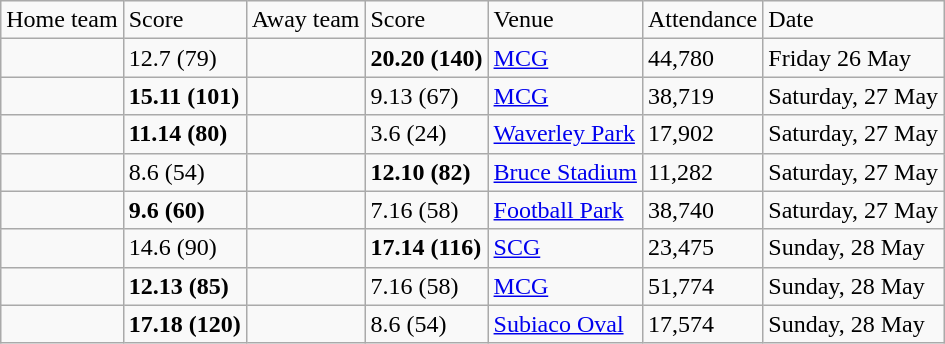<table class="wikitable" style="text-align:left">
<tr>
<td>Home team</td>
<td>Score</td>
<td>Away team</td>
<td>Score</td>
<td>Venue</td>
<td>Attendance</td>
<td>Date</td>
</tr>
<tr>
<td></td>
<td>12.7 (79)</td>
<td><strong></strong></td>
<td><strong>20.20 (140)</strong></td>
<td><a href='#'>MCG</a></td>
<td>44,780</td>
<td>Friday 26 May</td>
</tr>
<tr>
<td><strong></strong></td>
<td><strong>15.11 (101)</strong></td>
<td></td>
<td>9.13 (67)</td>
<td><a href='#'>MCG</a></td>
<td>38,719</td>
<td>Saturday, 27 May</td>
</tr>
<tr>
<td><strong></strong></td>
<td><strong>11.14 (80)</strong></td>
<td></td>
<td>3.6 (24)</td>
<td><a href='#'>Waverley Park</a></td>
<td>17,902</td>
<td>Saturday, 27 May</td>
</tr>
<tr>
<td></td>
<td>8.6 (54)</td>
<td><strong></strong></td>
<td><strong>12.10 (82)</strong></td>
<td><a href='#'>Bruce Stadium</a></td>
<td>11,282</td>
<td>Saturday, 27 May</td>
</tr>
<tr>
<td><strong></strong></td>
<td><strong>9.6 (60)</strong></td>
<td></td>
<td>7.16 (58)</td>
<td><a href='#'>Football Park</a></td>
<td>38,740</td>
<td>Saturday, 27 May</td>
</tr>
<tr>
<td></td>
<td>14.6 (90)</td>
<td><strong></strong></td>
<td><strong>17.14 (116)</strong></td>
<td><a href='#'>SCG</a></td>
<td>23,475</td>
<td>Sunday, 28 May</td>
</tr>
<tr>
<td><strong></strong></td>
<td><strong>12.13 (85)</strong></td>
<td></td>
<td>7.16 (58)</td>
<td><a href='#'>MCG</a></td>
<td>51,774</td>
<td>Sunday, 28 May</td>
</tr>
<tr>
<td><strong></strong></td>
<td><strong>17.18 (120)</strong></td>
<td></td>
<td>8.6 (54)</td>
<td><a href='#'>Subiaco Oval</a></td>
<td>17,574</td>
<td>Sunday, 28 May</td>
</tr>
</table>
